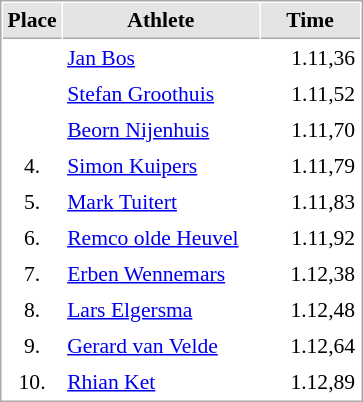<table cellspacing="1" cellpadding="3" style="border:1px solid #AAAAAA;font-size:90%">
<tr bgcolor="#E4E4E4">
<th style="border-bottom:1px solid #AAAAAA" width=15>Place</th>
<th style="border-bottom:1px solid #AAAAAA" width=125>Athlete</th>
<th style="border-bottom:1px solid #AAAAAA" width=60>Time</th>
</tr>
<tr>
<td align="center"></td>
<td><a href='#'>Jan Bos</a></td>
<td align="right">1.11,36</td>
</tr>
<tr>
<td align="center"></td>
<td><a href='#'>Stefan Groothuis</a></td>
<td align="right">1.11,52</td>
</tr>
<tr>
<td align="center"></td>
<td><a href='#'>Beorn Nijenhuis</a></td>
<td align="right">1.11,70</td>
</tr>
<tr>
<td align="center">4.</td>
<td><a href='#'>Simon Kuipers</a></td>
<td align="right">1.11,79</td>
</tr>
<tr>
<td align="center">5.</td>
<td><a href='#'>Mark Tuitert</a></td>
<td align="right">1.11,83</td>
</tr>
<tr>
<td align="center">6.</td>
<td><a href='#'>Remco olde Heuvel</a></td>
<td align="right">1.11,92</td>
</tr>
<tr>
<td align="center">7.</td>
<td><a href='#'>Erben Wennemars</a></td>
<td align="right">1.12,38</td>
</tr>
<tr>
<td align="center">8.</td>
<td><a href='#'>Lars Elgersma</a></td>
<td align="right">1.12,48</td>
</tr>
<tr>
<td align="center">9.</td>
<td><a href='#'>Gerard van Velde</a></td>
<td align="right">1.12,64</td>
</tr>
<tr>
<td align="center">10.</td>
<td><a href='#'>Rhian Ket</a></td>
<td align="right">1.12,89</td>
</tr>
</table>
